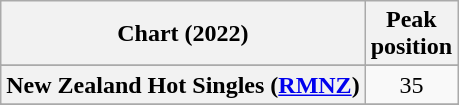<table class="wikitable sortable plainrowheaders" style="text-align:center">
<tr>
<th scope="col">Chart (2022)</th>
<th scope="col">Peak<br>position</th>
</tr>
<tr>
</tr>
<tr>
</tr>
<tr>
<th scope="row">New Zealand Hot Singles (<a href='#'>RMNZ</a>)</th>
<td>35</td>
</tr>
<tr>
</tr>
<tr>
</tr>
<tr>
</tr>
</table>
